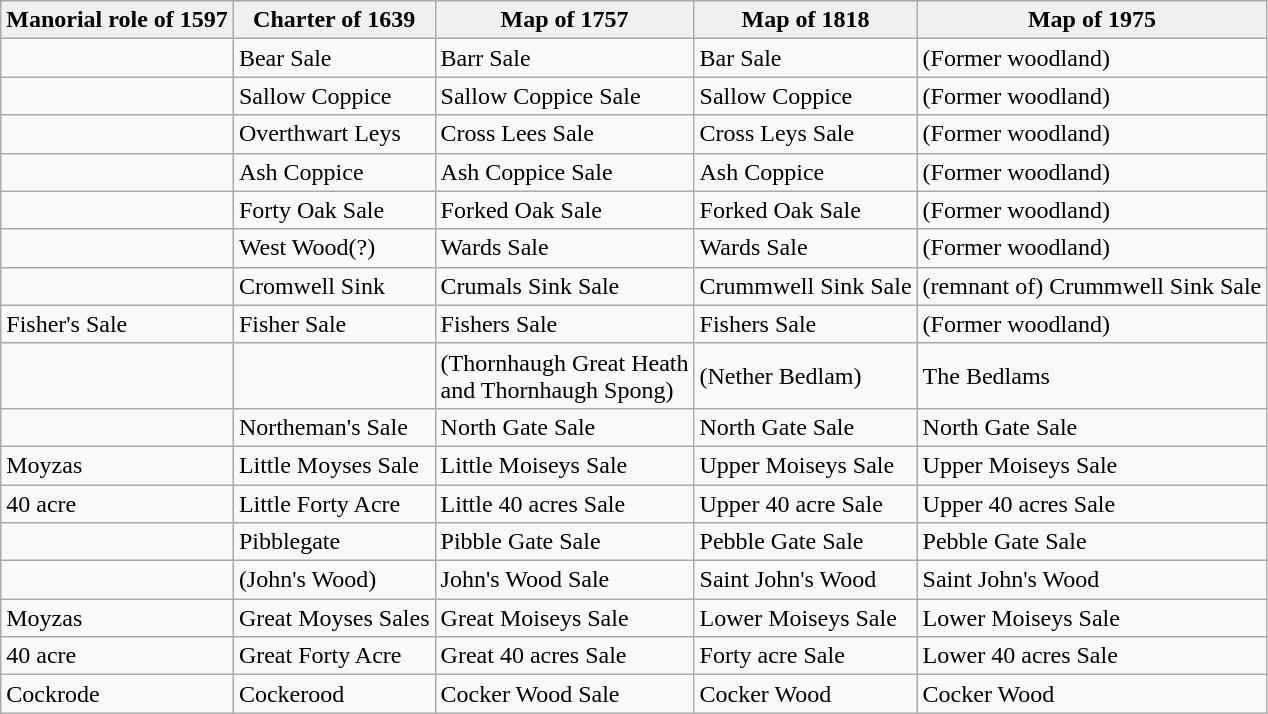<table class="wikitable collapsible">
<tr style="text-align:center; background:#f0f0f0;">
<td><strong>Manorial role of 1597</strong></td>
<td><strong>Charter of 1639</strong></td>
<td><strong>Map of 1757</strong></td>
<td><strong>Map of 1818</strong></td>
<td><strong>Map of 1975</strong></td>
</tr>
<tr>
<td></td>
<td>Bear Sale</td>
<td>Barr Sale</td>
<td>Bar Sale</td>
<td>(Former woodland)</td>
</tr>
<tr>
<td></td>
<td>Sallow Coppice</td>
<td>Sallow Coppice Sale</td>
<td>Sallow Coppice</td>
<td>(Former woodland)</td>
</tr>
<tr>
<td></td>
<td>Overthwart Leys</td>
<td>Cross Lees Sale</td>
<td>Cross Leys Sale</td>
<td>(Former woodland)</td>
</tr>
<tr>
<td></td>
<td>Ash Coppice</td>
<td>Ash Coppice Sale</td>
<td>Ash Coppice</td>
<td>(Former woodland)</td>
</tr>
<tr>
<td></td>
<td>Forty Oak Sale</td>
<td>Forked Oak Sale</td>
<td>Forked Oak Sale</td>
<td>(Former woodland)</td>
</tr>
<tr>
<td></td>
<td>West Wood(?)</td>
<td>Wards Sale</td>
<td>Wards Sale</td>
<td>(Former woodland)</td>
</tr>
<tr>
<td></td>
<td>Cromwell Sink</td>
<td>Crumals Sink Sale</td>
<td>Crummwell Sink Sale</td>
<td>(remnant of) Crummwell Sink Sale</td>
</tr>
<tr>
<td>Fisher's Sale</td>
<td>Fisher Sale</td>
<td>Fishers Sale</td>
<td>Fishers Sale</td>
<td>(Former woodland)</td>
</tr>
<tr>
<td></td>
<td></td>
<td>(Thornhaugh Great Heath<br>and Thornhaugh Spong)</td>
<td>(Nether Bedlam)</td>
<td>The Bedlams</td>
</tr>
<tr>
<td></td>
<td>Northeman's Sale</td>
<td>North Gate Sale</td>
<td>North Gate Sale</td>
<td>North Gate Sale</td>
</tr>
<tr>
<td>Moyzas</td>
<td>Little Moyses Sale</td>
<td>Little Moiseys Sale</td>
<td>Upper Moiseys Sale</td>
<td>Upper Moiseys Sale</td>
</tr>
<tr>
<td>40 acre</td>
<td>Little Forty Acre</td>
<td>Little 40 acres Sale</td>
<td>Upper 40 acre Sale</td>
<td>Upper 40 acres Sale</td>
</tr>
<tr>
<td></td>
<td>Pibblegate</td>
<td>Pibble Gate Sale</td>
<td>Pebble Gate Sale</td>
<td>Pebble Gate Sale</td>
</tr>
<tr>
<td></td>
<td>(John's Wood)</td>
<td>John's Wood Sale</td>
<td>Saint John's Wood</td>
<td>Saint John's Wood</td>
</tr>
<tr>
<td>Moyzas</td>
<td>Great Moyses Sales</td>
<td>Great Moiseys Sale</td>
<td>Lower Moiseys Sale</td>
<td>Lower Moiseys Sale</td>
</tr>
<tr>
<td>40 acre</td>
<td>Great Forty Acre</td>
<td>Great 40 acres Sale</td>
<td>Forty acre Sale</td>
<td>Lower 40 acres Sale</td>
</tr>
<tr>
<td>Cockrode</td>
<td>Cockerood</td>
<td>Cocker Wood Sale</td>
<td>Cocker Wood</td>
<td>Cocker Wood</td>
</tr>
</table>
